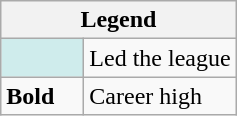<table class="wikitable mw-collapsible mw-collapsed">
<tr>
<th colspan="2">Legend</th>
</tr>
<tr>
<td style="background:#cfecec; width:3em;"></td>
<td>Led the league</td>
</tr>
<tr>
<td><strong>Bold</strong></td>
<td>Career high</td>
</tr>
</table>
